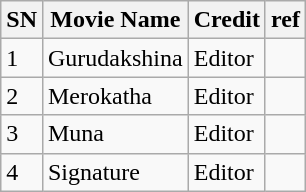<table class="wikitable">
<tr>
<th>SN</th>
<th>Movie Name</th>
<th>Credit</th>
<th>ref</th>
</tr>
<tr>
<td>1</td>
<td>Gurudakshina</td>
<td>Editor</td>
<td></td>
</tr>
<tr>
<td>2</td>
<td>Merokatha</td>
<td>Editor</td>
<td></td>
</tr>
<tr>
<td>3</td>
<td>Muna</td>
<td>Editor</td>
<td></td>
</tr>
<tr>
<td>4</td>
<td>Signature</td>
<td>Editor</td>
<td></td>
</tr>
</table>
